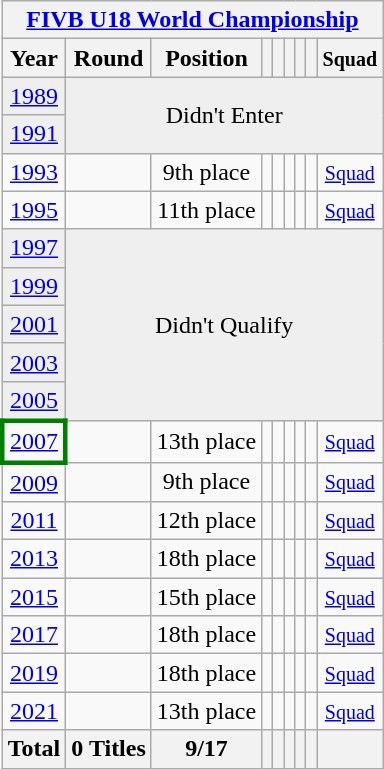<table class="wikitable" style="text-align: center;">
<tr>
<th colspan=9><a href='#'>FIVB U18 World Championship</a></th>
</tr>
<tr>
<th>Year</th>
<th>Round</th>
<th>Position</th>
<th></th>
<th></th>
<th></th>
<th></th>
<th></th>
<th><small>Squad</small></th>
</tr>
<tr bgcolor="efefef">
<td> <a href='#'>1989</a></td>
<td colspan=9 rowspan=2>Didn't Enter</td>
</tr>
<tr bgcolor="efefef">
<td> <a href='#'>1991</a></td>
</tr>
<tr>
<td> <a href='#'>1993</a></td>
<td></td>
<td>9th place</td>
<td></td>
<td></td>
<td></td>
<td></td>
<td></td>
<td><small><a href='#'>Squad</a></small></td>
</tr>
<tr>
<td> <a href='#'>1995</a></td>
<td></td>
<td>11th place</td>
<td></td>
<td></td>
<td></td>
<td></td>
<td></td>
<td><small><a href='#'>Squad</a></small></td>
</tr>
<tr bgcolor="efefef">
<td> <a href='#'>1997</a></td>
<td colspan=9 rowspan=5>Didn't Qualify</td>
</tr>
<tr bgcolor="efefef">
<td> <a href='#'>1999</a></td>
</tr>
<tr bgcolor="efefef">
<td> <a href='#'>2001</a></td>
</tr>
<tr bgcolor="efefef">
<td> <a href='#'>2003</a></td>
</tr>
<tr bgcolor="efefef">
<td> <a href='#'>2005</a></td>
</tr>
<tr>
<td Style="border: 3px solid green"> <a href='#'>2007</a></td>
<td></td>
<td>13th place</td>
<td></td>
<td></td>
<td></td>
<td></td>
<td></td>
<td><small><a href='#'>Squad</a></small></td>
</tr>
<tr>
<td> <a href='#'>2009</a></td>
<td></td>
<td>9th place</td>
<td></td>
<td></td>
<td></td>
<td></td>
<td></td>
<td><small><a href='#'>Squad</a></small></td>
</tr>
<tr>
<td> <a href='#'>2011</a></td>
<td></td>
<td>12th place</td>
<td></td>
<td></td>
<td></td>
<td></td>
<td></td>
<td><small><a href='#'>Squad</a></small></td>
</tr>
<tr>
<td> <a href='#'>2013</a></td>
<td></td>
<td>18th place</td>
<td></td>
<td></td>
<td></td>
<td></td>
<td></td>
<td><small> <a href='#'>Squad</a></small></td>
</tr>
<tr>
<td> <a href='#'>2015</a></td>
<td></td>
<td>15th place</td>
<td></td>
<td></td>
<td></td>
<td></td>
<td></td>
<td><small><a href='#'>Squad</a></small></td>
</tr>
<tr>
<td> <a href='#'>2017</a></td>
<td></td>
<td>18th place</td>
<td></td>
<td></td>
<td></td>
<td></td>
<td></td>
<td><small><a href='#'>Squad</a></small></td>
</tr>
<tr>
<td> <a href='#'>2019</a></td>
<td></td>
<td>18th place</td>
<td></td>
<td></td>
<td></td>
<td></td>
<td></td>
<td><small><a href='#'>Squad</a></small></td>
</tr>
<tr>
<td> <a href='#'>2021</a></td>
<td></td>
<td>13th place</td>
<td></td>
<td></td>
<td></td>
<td></td>
<td></td>
<td><small><a href='#'>Squad</a></small></td>
</tr>
<tr>
<th>Total</th>
<th>0 Titles</th>
<th>9/17</th>
<th></th>
<th></th>
<th></th>
<th></th>
<th></th>
<th></th>
</tr>
</table>
